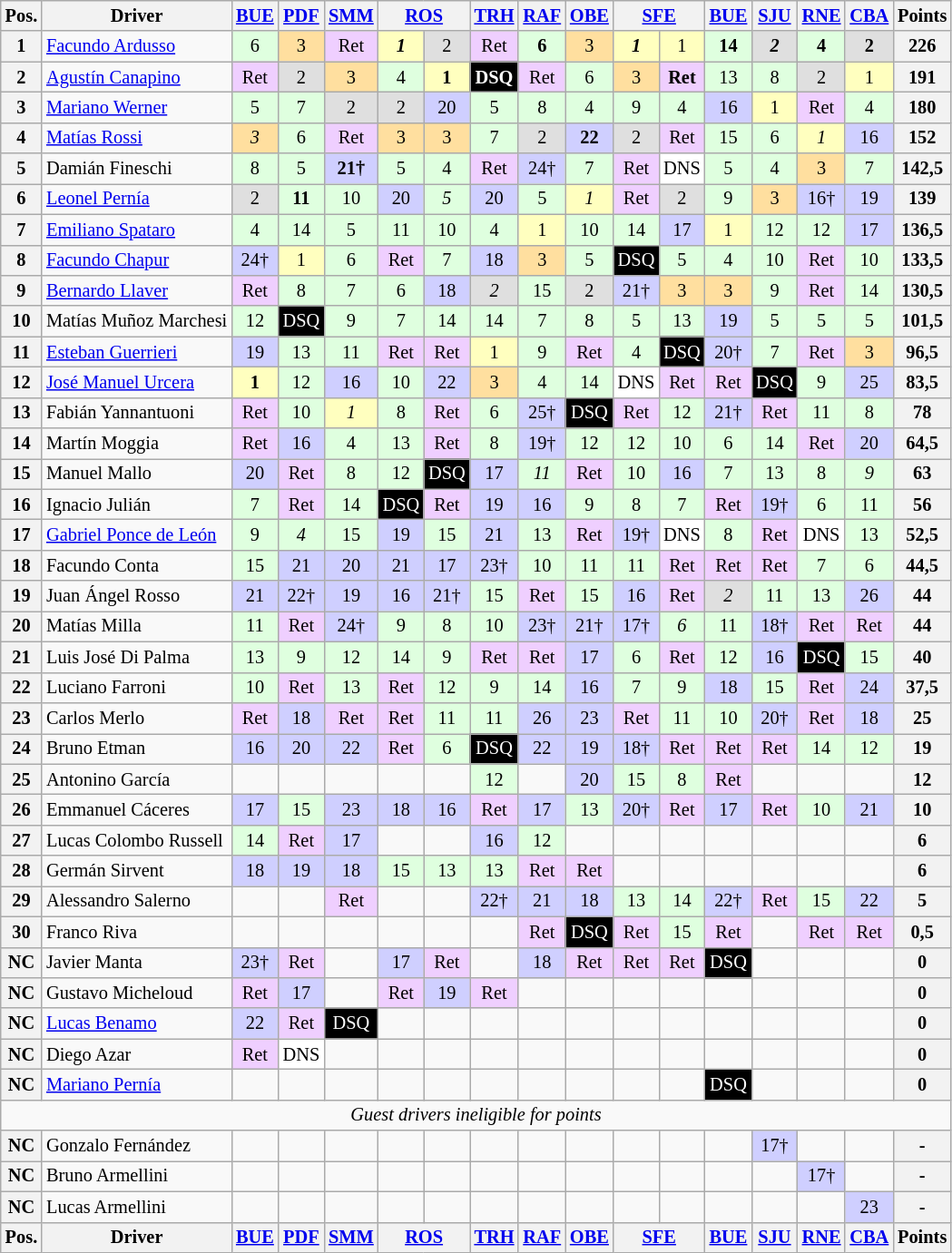<table class="wikitable" style="text-align:center; font-size: 85%">
<tr valign="top">
<th>Pos.</th>
<th>Driver</th>
<th><a href='#'>BUE</a><br></th>
<th><a href='#'>PDF</a><br></th>
<th><a href='#'>SMM</a><br></th>
<th colspan=2><a href='#'>ROS</a><br></th>
<th><a href='#'>TRH</a><br></th>
<th><a href='#'>RAF</a><br></th>
<th><a href='#'>OBE</a><br></th>
<th colspan=2><a href='#'>SFE</a><br></th>
<th><a href='#'>BUE</a><br></th>
<th><a href='#'>SJU</a><br></th>
<th><a href='#'>RNE</a><br></th>
<th><a href='#'>CBA</a><br></th>
<th>Points</th>
</tr>
<tr>
<th>1</th>
<td align="left"> <a href='#'>Facundo Ardusso</a></td>
<td bgcolor="#DFFFDF">6</td>
<td bgcolor="#FFDF9F">3</td>
<td bgcolor="#EFCFFF">Ret</td>
<td bgcolor="#FFFFBF"><strong><em>1</em></strong></td>
<td bgcolor="#DFDFDF">2</td>
<td bgcolor="#EFCFFF">Ret</td>
<td bgcolor="#DFFFDF"><strong>6</strong></td>
<td bgcolor="#FFDF9F">3</td>
<td bgcolor="#FFFFBF"><strong><em>1</em></strong></td>
<td bgcolor="#FFFFBF">1</td>
<td bgcolor="#DFFFDF"><strong>14</strong></td>
<td bgcolor="#DFDFDF"><strong><em>2</em></strong></td>
<td bgcolor="#DFFFDF"><strong>4</strong></td>
<td bgcolor="#DFDFDF"><strong>2</strong></td>
<th>226</th>
</tr>
<tr>
<th>2</th>
<td align="left"> <a href='#'>Agustín Canapino</a></td>
<td bgcolor="#EFCFFF">Ret</td>
<td bgcolor="#DFDFDF">2</td>
<td bgcolor="#FFDF9F">3</td>
<td bgcolor="#DFFFDF">4</td>
<td bgcolor="#FFFFBF"><strong>1</strong></td>
<td bgcolor="#000000" style="color:#FFFFFF"><strong>DSQ</strong></td>
<td bgcolor="#EFCFFF">Ret</td>
<td bgcolor="#DFFFDF">6</td>
<td bgcolor="#FFDF9F">3</td>
<td bgcolor="#EFCFFF"><strong>Ret</strong></td>
<td bgcolor="#DFFFDF">13</td>
<td bgcolor="#DFFFDF">8</td>
<td bgcolor="#DFDFDF">2</td>
<td bgcolor="#FFFFBF">1</td>
<th>191</th>
</tr>
<tr>
<th>3</th>
<td align="left"> <a href='#'>Mariano Werner</a></td>
<td bgcolor="#DFFFDF">5</td>
<td bgcolor="#DFFFDF">7</td>
<td bgcolor="#DFDFDF">2</td>
<td bgcolor="#DFDFDF">2</td>
<td bgcolor="#CFCFFF">20</td>
<td bgcolor="#DFFFDF">5</td>
<td bgcolor="#DFFFDF">8</td>
<td bgcolor="#DFFFDF">4</td>
<td bgcolor="#DFFFDF">9</td>
<td bgcolor="#DFFFDF">4</td>
<td bgcolor="#CFCFFF">16</td>
<td bgcolor="#FFFFBF">1</td>
<td bgcolor="#EFCFFF">Ret</td>
<td bgcolor="#DFFFDF">4</td>
<th>180</th>
</tr>
<tr>
<th>4</th>
<td align="left"> <a href='#'>Matías Rossi</a></td>
<td bgcolor="#FFDF9F"><em>3</em></td>
<td bgcolor="#DFFFDF">6</td>
<td bgcolor="#EFCFFF">Ret</td>
<td bgcolor="#FFDF9F">3</td>
<td bgcolor="#FFDF9F">3</td>
<td bgcolor="#DFFFDF">7</td>
<td bgcolor="#DFDFDF">2</td>
<td bgcolor="#CFCFFF"><strong>22</strong></td>
<td bgcolor="#DFDFDF">2</td>
<td bgcolor="#EFCFFF">Ret</td>
<td bgcolor="#DFFFDF">15</td>
<td bgcolor="#DFFFDF">6</td>
<td bgcolor="#FFFFBF"><em>1</em></td>
<td bgcolor="#CFCFFF">16</td>
<th>152</th>
</tr>
<tr>
<th>5</th>
<td align="left"> Damián Fineschi</td>
<td bgcolor="#DFFFDF">8</td>
<td bgcolor="#DFFFDF">5</td>
<td bgcolor="#CFCFFF"><strong>21†</strong></td>
<td bgcolor="#DFFFDF">5</td>
<td bgcolor="#DFFFDF">4</td>
<td bgcolor="#EFCFFF">Ret</td>
<td bgcolor="#CFCFFF">24†</td>
<td bgcolor="#DFFFDF">7</td>
<td bgcolor="#EFCFFF">Ret</td>
<td bgcolor="#FFFFFF">DNS</td>
<td bgcolor="#DFFFDF">5</td>
<td bgcolor="#DFFFDF">4</td>
<td bgcolor="#FFDF9F">3</td>
<td bgcolor="#DFFFDF">7</td>
<th>142,5</th>
</tr>
<tr>
<th>6</th>
<td align="left"> <a href='#'>Leonel Pernía</a></td>
<td bgcolor="#DFDFDF">2</td>
<td bgcolor="#DFFFDF"><strong>11</strong></td>
<td bgcolor="#DFFFDF">10</td>
<td bgcolor="#CFCFFF">20</td>
<td bgcolor="#DFFFDF"><em>5</em></td>
<td bgcolor="#CFCFFF">20</td>
<td bgcolor="#DFFFDF">5</td>
<td bgcolor="#FFFFBF"><em>1</em></td>
<td bgcolor="#EFCFFF">Ret</td>
<td bgcolor="#DFDFDF">2</td>
<td bgcolor="#DFFFDF">9</td>
<td bgcolor="#FFDF9F">3</td>
<td bgcolor="#CFCFFF">16†</td>
<td bgcolor="#CFCFFF">19</td>
<th>139</th>
</tr>
<tr>
<th>7</th>
<td align="left"> <a href='#'>Emiliano Spataro</a></td>
<td bgcolor="#DFFFDF">4</td>
<td bgcolor="#DFFFDF">14</td>
<td bgcolor="#DFFFDF">5</td>
<td bgcolor="#DFFFDF">11</td>
<td bgcolor="#DFFFDF">10</td>
<td bgcolor="#DFFFDF">4</td>
<td bgcolor="#FFFFBF">1</td>
<td bgcolor="#DFFFDF">10</td>
<td bgcolor="#DFFFDF">14</td>
<td bgcolor="#CFCFFF">17</td>
<td bgcolor="#FFFFBF">1</td>
<td bgcolor="#DFFFDF">12</td>
<td bgcolor="#DFFFDF">12</td>
<td bgcolor="#CFCFFF">17</td>
<th>136,5</th>
</tr>
<tr>
<th>8</th>
<td align="left"> <a href='#'>Facundo Chapur</a></td>
<td bgcolor="#CFCFFF">24†</td>
<td bgcolor="#FFFFBF">1</td>
<td bgcolor="#DFFFDF">6</td>
<td bgcolor="#EFCFFF">Ret</td>
<td bgcolor="#DFFFDF">7</td>
<td bgcolor="#CFCFFF">18</td>
<td bgcolor="#FFDF9F">3</td>
<td bgcolor="#DFFFDF">5</td>
<td bgcolor="#000000" style="color:#FFFFFF">DSQ</td>
<td bgcolor="#DFFFDF">5</td>
<td bgcolor="#DFFFDF">4</td>
<td bgcolor="#DFFFDF">10</td>
<td bgcolor="#EFCFFF">Ret</td>
<td bgcolor="#DFFFDF">10</td>
<th>133,5</th>
</tr>
<tr>
<th>9</th>
<td align="left"> <a href='#'>Bernardo Llaver</a></td>
<td bgcolor="#EFCFFF">Ret</td>
<td bgcolor="#DFFFDF">8</td>
<td bgcolor="#DFFFDF">7</td>
<td bgcolor="#DFFFDF">6</td>
<td bgcolor="#CFCFFF">18</td>
<td bgcolor="#DFDFDF"><em>2</em></td>
<td bgcolor="#DFFFDF">15</td>
<td bgcolor="#DFDFDF">2</td>
<td bgcolor="#CFCFFF">21†</td>
<td bgcolor="#FFDF9F">3</td>
<td bgcolor="#FFDF9F">3</td>
<td bgcolor="#DFFFDF">9</td>
<td bgcolor="#EFCFFF">Ret</td>
<td bgcolor="#DFFFDF">14</td>
<th>130,5</th>
</tr>
<tr>
<th>10</th>
<td align="left"> Matías Muñoz Marchesi</td>
<td bgcolor="#DFFFDF">12</td>
<td bgcolor="#000000" style="color:#FFFFFF">DSQ</td>
<td bgcolor="#DFFFDF">9</td>
<td bgcolor="#DFFFDF">7</td>
<td bgcolor="#DFFFDF">14</td>
<td bgcolor="#DFFFDF">14</td>
<td bgcolor="#DFFFDF">7</td>
<td bgcolor="#DFFFDF">8</td>
<td bgcolor="#DFFFDF">5</td>
<td bgcolor="#DFFFDF">13</td>
<td bgcolor="#CFCFFF">19</td>
<td bgcolor="#DFFFDF">5</td>
<td bgcolor="#DFFFDF">5</td>
<td bgcolor="#DFFFDF">5</td>
<th>101,5</th>
</tr>
<tr>
<th>11</th>
<td align="left"> <a href='#'>Esteban Guerrieri</a></td>
<td bgcolor="#CFCFFF">19</td>
<td bgcolor="#DFFFDF">13</td>
<td bgcolor="#DFFFDF">11</td>
<td bgcolor="#EFCFFF">Ret</td>
<td bgcolor="#EFCFFF">Ret</td>
<td bgcolor="#FFFFBF">1</td>
<td bgcolor="#DFFFDF">9</td>
<td bgcolor="#EFCFFF">Ret</td>
<td bgcolor="#DFFFDF">4</td>
<td bgcolor="#000000" style="color:#FFFFFF">DSQ</td>
<td bgcolor="#CFCFFF">20†</td>
<td bgcolor="#DFFFDF">7</td>
<td bgcolor="#EFCFFF">Ret</td>
<td bgcolor="#FFDF9F">3</td>
<th>96,5</th>
</tr>
<tr>
<th>12</th>
<td align="left"> <a href='#'>José Manuel Urcera</a></td>
<td bgcolor="#FFFFBF"><strong>1</strong></td>
<td bgcolor="#DFFFDF">12</td>
<td bgcolor="#CFCFFF">16</td>
<td bgcolor="#DFFFDF">10</td>
<td bgcolor="#CFCFFF">22</td>
<td bgcolor="#FFDF9F">3</td>
<td bgcolor="#DFFFDF">4</td>
<td bgcolor="#DFFFDF">14</td>
<td bgcolor="#FFFFFF">DNS</td>
<td bgcolor="#EFCFFF">Ret</td>
<td bgcolor="#EFCFFF">Ret</td>
<td bgcolor="#000000" style="color:#FFFFFF">DSQ</td>
<td bgcolor="#DFFFDF">9</td>
<td bgcolor="#CFCFFF">25</td>
<th>83,5</th>
</tr>
<tr>
<th>13</th>
<td align="left"> Fabián Yannantuoni</td>
<td bgcolor="#EFCFFF">Ret</td>
<td bgcolor="#DFFFDF">10</td>
<td bgcolor="#FFFFBF"><em>1</em></td>
<td bgcolor="#DFFFDF">8</td>
<td bgcolor="#EFCFFF">Ret</td>
<td bgcolor="#DFFFDF">6</td>
<td bgcolor="#CFCFFF">25†</td>
<td bgcolor="#000000" style="color:#FFFFFF">DSQ</td>
<td bgcolor="#EFCFFF">Ret</td>
<td bgcolor="#DFFFDF">12</td>
<td bgcolor="#CFCFFF">21†</td>
<td bgcolor="#EFCFFF">Ret</td>
<td bgcolor="#DFFFDF">11</td>
<td bgcolor="#DFFFDF">8</td>
<th>78</th>
</tr>
<tr>
<th>14</th>
<td align="left"> Martín Moggia</td>
<td bgcolor="#EFCFFF">Ret</td>
<td bgcolor="#CFCFFF">16</td>
<td bgcolor="#DFFFDF">4</td>
<td bgcolor="#DFFFDF">13</td>
<td bgcolor="#EFCFFF">Ret</td>
<td bgcolor="#DFFFDF">8</td>
<td bgcolor="#CFCFFF">19†</td>
<td bgcolor="#DFFFDF">12</td>
<td bgcolor="#DFFFDF">12</td>
<td bgcolor="#DFFFDF">10</td>
<td bgcolor="#DFFFDF">6</td>
<td bgcolor="#DFFFDF">14</td>
<td bgcolor="#EFCFFF">Ret</td>
<td bgcolor="#CFCFFF">20</td>
<th>64,5</th>
</tr>
<tr>
<th>15</th>
<td align="left"> Manuel Mallo</td>
<td bgcolor="#CFCFFF">20</td>
<td bgcolor="#EFCFFF">Ret</td>
<td bgcolor="#DFFFDF">8</td>
<td bgcolor="#DFFFDF">12</td>
<td bgcolor="#000000" style="color:#FFFFFF">DSQ</td>
<td bgcolor="#CFCFFF">17</td>
<td bgcolor="#DFFFDF"><em>11</em></td>
<td bgcolor="#EFCFFF">Ret</td>
<td bgcolor="#DFFFDF">10</td>
<td bgcolor="#CFCFFF">16</td>
<td bgcolor="#DFFFDF">7</td>
<td bgcolor="#DFFFDF">13</td>
<td bgcolor="#DFFFDF">8</td>
<td bgcolor="#DFFFDF"><em>9</em></td>
<th>63</th>
</tr>
<tr>
<th>16</th>
<td align="left"> Ignacio Julián</td>
<td bgcolor="#DFFFDF">7</td>
<td bgcolor="#EFCFFF">Ret</td>
<td bgcolor="#DFFFDF">14</td>
<td bgcolor="#000000" style="color:#FFFFFF">DSQ</td>
<td bgcolor="#EFCFFF">Ret</td>
<td bgcolor="#CFCFFF">19</td>
<td bgcolor="#CFCFFF">16</td>
<td bgcolor="#DFFFDF">9</td>
<td bgcolor="#DFFFDF">8</td>
<td bgcolor="#DFFFDF">7</td>
<td bgcolor="#EFCFFF">Ret</td>
<td bgcolor="#CFCFFF">19†</td>
<td bgcolor="#DFFFDF">6</td>
<td bgcolor="#DFFFDF">11</td>
<th>56</th>
</tr>
<tr>
<th>17</th>
<td align="left"> <a href='#'>Gabriel Ponce de León</a></td>
<td bgcolor="#DFFFDF">9</td>
<td bgcolor="#DFFFDF"><em>4</em></td>
<td bgcolor="#DFFFDF">15</td>
<td bgcolor="#CFCFFF">19</td>
<td bgcolor="#DFFFDF">15</td>
<td bgcolor="#CFCFFF">21</td>
<td bgcolor="#DFFFDF">13</td>
<td bgcolor="#EFCFFF">Ret</td>
<td bgcolor="#CFCFFF">19†</td>
<td bgcolor="#FFFFFF">DNS</td>
<td bgcolor="#DFFFDF">8</td>
<td bgcolor="#EFCFFF">Ret</td>
<td bgcolor="#FFFFFF">DNS</td>
<td bgcolor="#DFFFDF">13</td>
<th>52,5</th>
</tr>
<tr>
<th>18</th>
<td align="left"> Facundo Conta</td>
<td bgcolor="#DFFFDF">15</td>
<td bgcolor="#CFCFFF">21</td>
<td bgcolor="#CFCFFF">20</td>
<td bgcolor="#CFCFFF">21</td>
<td bgcolor="#CFCFFF">17</td>
<td bgcolor="#CFCFFF">23†</td>
<td bgcolor="#DFFFDF">10</td>
<td bgcolor="#DFFFDF">11</td>
<td bgcolor="#DFFFDF">11</td>
<td bgcolor="#EFCFFF">Ret</td>
<td bgcolor="#EFCFFF">Ret</td>
<td bgcolor="#EFCFFF">Ret</td>
<td bgcolor="#DFFFDF">7</td>
<td bgcolor="#DFFFDF">6</td>
<th>44,5</th>
</tr>
<tr>
<th>19</th>
<td align="left"> Juan Ángel Rosso</td>
<td bgcolor="#CFCFFF">21</td>
<td bgcolor="#CFCFFF">22†</td>
<td bgcolor="#CFCFFF">19</td>
<td bgcolor="#CFCFFF">16</td>
<td bgcolor="#CFCFFF">21†</td>
<td bgcolor="#DFFFDF">15</td>
<td bgcolor="#EFCFFF">Ret</td>
<td bgcolor="#DFFFDF">15</td>
<td bgcolor="#CFCFFF">16</td>
<td bgcolor="#EFCFFF">Ret</td>
<td bgcolor="#DFDFDF"><em>2</em></td>
<td bgcolor="#DFFFDF">11</td>
<td bgcolor="#DFFFDF">13</td>
<td bgcolor="#CFCFFF">26</td>
<th>44</th>
</tr>
<tr>
<th>20</th>
<td align="left"> Matías Milla</td>
<td bgcolor="#DFFFDF">11</td>
<td bgcolor="#EFCFFF">Ret</td>
<td bgcolor="#CFCFFF">24†</td>
<td bgcolor="#DFFFDF">9</td>
<td bgcolor="#DFFFDF">8</td>
<td bgcolor="#DFFFDF">10</td>
<td bgcolor="#CFCFFF">23†</td>
<td bgcolor="#CFCFFF">21†</td>
<td bgcolor="#CFCFFF">17†</td>
<td bgcolor="#DFFFDF"><em>6</em></td>
<td bgcolor="#DFFFDF">11</td>
<td bgcolor="#CFCFFF">18†</td>
<td bgcolor="#EFCFFF">Ret</td>
<td bgcolor="#EFCFFF">Ret</td>
<th>44</th>
</tr>
<tr>
<th>21</th>
<td align="left"> Luis José Di Palma</td>
<td bgcolor="#DFFFDF">13</td>
<td bgcolor="#DFFFDF">9</td>
<td bgcolor="#DFFFDF">12</td>
<td bgcolor="#DFFFDF">14</td>
<td bgcolor="#DFFFDF">9</td>
<td bgcolor="#EFCFFF">Ret</td>
<td bgcolor="#EFCFFF">Ret</td>
<td bgcolor="#CFCFFF">17</td>
<td bgcolor="#DFFFDF">6</td>
<td bgcolor="#EFCFFF">Ret</td>
<td bgcolor="#DFFFDF">12</td>
<td bgcolor="#CFCFFF">16</td>
<td bgcolor="#000000" style="color:#FFFFFF">DSQ</td>
<td bgcolor="#DFFFDF">15</td>
<th>40</th>
</tr>
<tr>
<th>22</th>
<td align="left"> Luciano Farroni</td>
<td bgcolor="#DFFFDF">10</td>
<td bgcolor="#EFCFFF">Ret</td>
<td bgcolor="#DFFFDF">13</td>
<td bgcolor="#EFCFFF">Ret</td>
<td bgcolor="#DFFFDF">12</td>
<td bgcolor="#DFFFDF">9</td>
<td bgcolor="#DFFFDF">14</td>
<td bgcolor="#CFCFFF">16</td>
<td bgcolor="#DFFFDF">7</td>
<td bgcolor="#DFFFDF">9</td>
<td bgcolor="#CFCFFF">18</td>
<td bgcolor="#DFFFDF">15</td>
<td bgcolor="#EFCFFF">Ret</td>
<td bgcolor="#CFCFFF">24</td>
<th>37,5</th>
</tr>
<tr>
<th>23</th>
<td align="left"> Carlos Merlo</td>
<td bgcolor="#EFCFFF">Ret</td>
<td bgcolor="#CFCFFF">18</td>
<td bgcolor="#EFCFFF">Ret</td>
<td bgcolor="#EFCFFF">Ret</td>
<td bgcolor="#DFFFDF">11</td>
<td bgcolor="#DFFFDF">11</td>
<td bgcolor="#CFCFFF">26</td>
<td bgcolor="#CFCFFF">23</td>
<td bgcolor="#EFCFFF">Ret</td>
<td bgcolor="#DFFFDF">11</td>
<td bgcolor="#DFFFDF">10</td>
<td bgcolor="#CFCFFF">20†</td>
<td bgcolor="#EFCFFF">Ret</td>
<td bgcolor="#CFCFFF">18</td>
<th>25</th>
</tr>
<tr>
<th>24</th>
<td align="left"> Bruno Etman</td>
<td bgcolor="#CFCFFF">16</td>
<td bgcolor="#CFCFFF">20</td>
<td bgcolor="#CFCFFF">22</td>
<td bgcolor="#EFCFFF">Ret</td>
<td bgcolor="#DFFFDF">6</td>
<td bgcolor="#000000" style="color:#FFFFFF">DSQ</td>
<td bgcolor="#CFCFFF">22</td>
<td bgcolor="#CFCFFF">19</td>
<td bgcolor="#CFCFFF">18†</td>
<td bgcolor="#EFCFFF">Ret</td>
<td bgcolor="#EFCFFF">Ret</td>
<td bgcolor="#EFCFFF">Ret</td>
<td bgcolor="#DFFFDF">14</td>
<td bgcolor="#DFFFDF">12</td>
<th>19</th>
</tr>
<tr>
<th>25</th>
<td align="left"> Antonino García</td>
<td></td>
<td></td>
<td></td>
<td></td>
<td></td>
<td bgcolor="#DFFFDF">12</td>
<td></td>
<td bgcolor="#CFCFFF">20</td>
<td bgcolor="#DFFFDF">15</td>
<td bgcolor="#DFFFDF">8</td>
<td bgcolor="#EFCFFF">Ret</td>
<td></td>
<td></td>
<td></td>
<th>12</th>
</tr>
<tr>
<th>26</th>
<td align="left"> Emmanuel Cáceres</td>
<td bgcolor="#CFCFFF">17</td>
<td bgcolor="#DFFFDF">15</td>
<td bgcolor="#CFCFFF">23</td>
<td bgcolor="#CFCFFF">18</td>
<td bgcolor="#CFCFFF">16</td>
<td bgcolor="#EFCFFF">Ret</td>
<td bgcolor="#CFCFFF">17</td>
<td bgcolor="#DFFFDF">13</td>
<td bgcolor="#CFCFFF">20†</td>
<td bgcolor="#EFCFFF">Ret</td>
<td bgcolor="#CFCFFF">17</td>
<td bgcolor="#EFCFFF">Ret</td>
<td bgcolor="#DFFFDF">10</td>
<td bgcolor="#CFCFFF">21</td>
<th>10</th>
</tr>
<tr>
<th>27</th>
<td align="left"> Lucas Colombo Russell</td>
<td bgcolor="#DFFFDF">14</td>
<td bgcolor="#EFCFFF">Ret</td>
<td bgcolor="#CFCFFF">17</td>
<td></td>
<td></td>
<td bgcolor="#CFCFFF">16</td>
<td bgcolor="#DFFFDF">12</td>
<td></td>
<td></td>
<td></td>
<td></td>
<td></td>
<td></td>
<td></td>
<th>6</th>
</tr>
<tr>
<th>28</th>
<td align="left"> Germán Sirvent</td>
<td bgcolor="#CFCFFF">18</td>
<td bgcolor="#CFCFFF">19</td>
<td bgcolor="#CFCFFF">18</td>
<td bgcolor="#DFFFDF">15</td>
<td bgcolor="#DFFFDF">13</td>
<td bgcolor="#DFFFDF">13</td>
<td bgcolor="#EFCFFF">Ret</td>
<td bgcolor="#EFCFFF">Ret</td>
<td></td>
<td></td>
<td></td>
<td></td>
<td></td>
<td></td>
<th>6</th>
</tr>
<tr>
<th>29</th>
<td align="left"> Alessandro Salerno</td>
<td></td>
<td></td>
<td bgcolor="#EFCFFF">Ret</td>
<td></td>
<td></td>
<td bgcolor="#CFCFFF">22†</td>
<td bgcolor="#CFCFFF">21</td>
<td bgcolor="#CFCFFF">18</td>
<td bgcolor="#DFFFDF">13</td>
<td bgcolor="#DFFFDF">14</td>
<td bgcolor="#CFCFFF">22†</td>
<td bgcolor="#EFCFFF">Ret</td>
<td bgcolor="#DFFFDF">15</td>
<td bgcolor="#CFCFFF">22</td>
<th>5</th>
</tr>
<tr>
<th>30</th>
<td align="left"> Franco Riva</td>
<td></td>
<td></td>
<td></td>
<td></td>
<td></td>
<td></td>
<td bgcolor="#EFCFFF">Ret</td>
<td bgcolor="#000000" style="color:#FFFFFF">DSQ</td>
<td bgcolor="#EFCFFF">Ret</td>
<td bgcolor="#DFFFDF">15</td>
<td bgcolor="#EFCFFF">Ret</td>
<td></td>
<td bgcolor="#EFCFFF">Ret</td>
<td bgcolor="#EFCFFF">Ret</td>
<th>0,5</th>
</tr>
<tr>
<th>NC</th>
<td align="left"> Javier Manta</td>
<td bgcolor="#CFCFFF">23†</td>
<td bgcolor="#EFCFFF">Ret</td>
<td></td>
<td bgcolor="#CFCFFF">17</td>
<td bgcolor="#EFCFFF">Ret</td>
<td></td>
<td bgcolor="#CFCFFF">18</td>
<td bgcolor="#EFCFFF">Ret</td>
<td bgcolor="#EFCFFF">Ret</td>
<td bgcolor="#EFCFFF">Ret</td>
<td bgcolor="#000000" style="color:#FFFFFF">DSQ</td>
<td></td>
<td></td>
<td></td>
<th>0</th>
</tr>
<tr>
<th>NC</th>
<td align="left"> Gustavo Micheloud</td>
<td bgcolor="#EFCFFF">Ret</td>
<td bgcolor="#CFCFFF">17</td>
<td></td>
<td bgcolor="#EFCFFF">Ret</td>
<td bgcolor="#CFCFFF">19</td>
<td bgcolor="#EFCFFF">Ret</td>
<td></td>
<td></td>
<td></td>
<td></td>
<td></td>
<td></td>
<td></td>
<td></td>
<th>0</th>
</tr>
<tr>
<th>NC</th>
<td align="left"> <a href='#'>Lucas Benamo</a></td>
<td bgcolor="#CFCFFF">22</td>
<td bgcolor="#EFCFFF">Ret</td>
<td bgcolor="#000000" style="color:#FFFFFF">DSQ</td>
<td></td>
<td></td>
<td></td>
<td></td>
<td></td>
<td></td>
<td></td>
<td></td>
<td></td>
<td></td>
<td></td>
<th>0</th>
</tr>
<tr>
<th>NC</th>
<td align="left"> Diego Azar</td>
<td bgcolor="#EFCFFF">Ret</td>
<td bgcolor="#FFFFFF">DNS</td>
<td></td>
<td></td>
<td></td>
<td></td>
<td></td>
<td></td>
<td></td>
<td></td>
<td></td>
<td></td>
<td></td>
<td></td>
<th>0</th>
</tr>
<tr>
<th>NC</th>
<td align="left"> <a href='#'>Mariano Pernía</a></td>
<td></td>
<td></td>
<td></td>
<td></td>
<td></td>
<td></td>
<td></td>
<td></td>
<td></td>
<td></td>
<td bgcolor="#000000" style="color:#FFFFFF">DSQ</td>
<td></td>
<td></td>
<td></td>
<th>0</th>
</tr>
<tr>
<td colspan="17"><em>Guest drivers ineligible for points</em></td>
</tr>
<tr>
<th>NC</th>
<td align="left"> Gonzalo Fernández</td>
<td></td>
<td></td>
<td></td>
<td></td>
<td></td>
<td></td>
<td></td>
<td></td>
<td></td>
<td></td>
<td></td>
<td bgcolor="#CFCFFF">17†</td>
<td></td>
<td></td>
<th>-</th>
</tr>
<tr>
<th>NC</th>
<td align="left"> Bruno Armellini</td>
<td></td>
<td></td>
<td></td>
<td></td>
<td></td>
<td></td>
<td></td>
<td></td>
<td></td>
<td></td>
<td></td>
<td></td>
<td bgcolor="#CFCFFF">17†</td>
<td></td>
<th>-</th>
</tr>
<tr>
<th>NC</th>
<td align="left"> Lucas Armellini</td>
<td></td>
<td></td>
<td></td>
<td></td>
<td></td>
<td></td>
<td></td>
<td></td>
<td></td>
<td></td>
<td></td>
<td></td>
<td></td>
<td bgcolor="#CFCFFF">23</td>
<th>-</th>
</tr>
<tr valign="top">
<th>Pos.</th>
<th>Driver</th>
<th><a href='#'>BUE</a><br></th>
<th><a href='#'>PDF</a><br></th>
<th><a href='#'>SMM</a><br></th>
<th colspan=2><a href='#'>ROS</a><br></th>
<th><a href='#'>TRH</a><br></th>
<th><a href='#'>RAF</a><br></th>
<th><a href='#'>OBE</a><br></th>
<th colspan=2><a href='#'>SFE</a><br></th>
<th><a href='#'>BUE</a><br></th>
<th><a href='#'>SJU</a><br></th>
<th><a href='#'>RNE</a><br></th>
<th><a href='#'>CBA</a><br></th>
<th>Points</th>
</tr>
</table>
